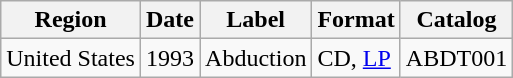<table class="wikitable">
<tr>
<th>Region</th>
<th>Date</th>
<th>Label</th>
<th>Format</th>
<th>Catalog</th>
</tr>
<tr>
<td>United States</td>
<td>1993</td>
<td>Abduction</td>
<td>CD, <a href='#'>LP</a></td>
<td>ABDT001</td>
</tr>
</table>
